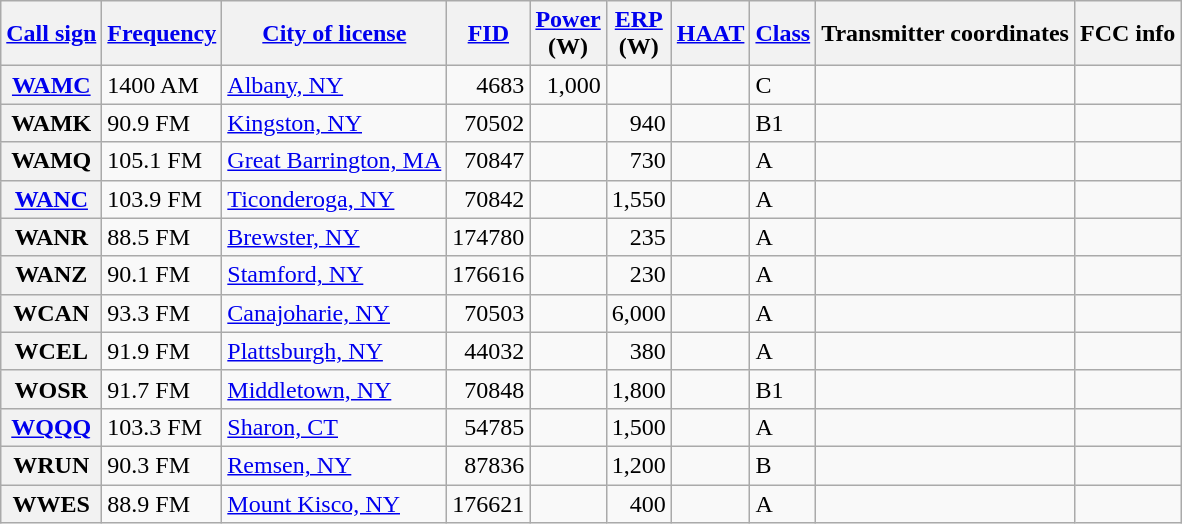<table class="wikitable sortable">
<tr>
<th scope="col"><a href='#'>Call sign</a></th>
<th scope="col" data-sort-type="number"><a href='#'>Frequency</a></th>
<th scope="col"><a href='#'>City of license</a></th>
<th scope="col" data-sort-type="number"><a href='#'>FID</a></th>
<th scope="col" data-sort-type="number"><a href='#'>Power</a><br>(W)</th>
<th scope="col" data-sort-type="number"><a href='#'>ERP</a><br>(W)</th>
<th scope="col" data-sort-type="number"><a href='#'>HAAT</a></th>
<th scope="col"><a href='#'>Class</a></th>
<th scope="col" class="unsortable">Transmitter coordinates</th>
<th scope="col" class="unsortable">FCC info</th>
</tr>
<tr>
<th scope="row"><a href='#'>WAMC</a></th>
<td>1400 AM</td>
<td><a href='#'>Albany, NY</a></td>
<td style="text-align: right;">4683</td>
<td style="text-align: right;">1,000</td>
<td></td>
<td></td>
<td>C</td>
<td></td>
<td></td>
</tr>
<tr>
<th scope="row">WAMK</th>
<td>90.9 FM</td>
<td><a href='#'>Kingston, NY</a></td>
<td style="text-align: right;">70502</td>
<td></td>
<td style="text-align: right;">940</td>
<td></td>
<td>B1</td>
<td></td>
<td></td>
</tr>
<tr>
<th scope="row">WAMQ</th>
<td>105.1 FM</td>
<td><a href='#'>Great Barrington, MA</a></td>
<td style="text-align: right;">70847</td>
<td></td>
<td style="text-align: right;">730</td>
<td></td>
<td>A</td>
<td></td>
<td></td>
</tr>
<tr>
<th scope="row"><a href='#'>WANC</a></th>
<td>103.9 FM</td>
<td><a href='#'>Ticonderoga, NY</a></td>
<td style="text-align: right;">70842</td>
<td></td>
<td style="text-align: right;">1,550</td>
<td></td>
<td>A</td>
<td></td>
<td></td>
</tr>
<tr>
<th scope="row">WANR</th>
<td>88.5 FM</td>
<td><a href='#'>Brewster, NY</a></td>
<td style="text-align: right;">174780</td>
<td></td>
<td style="text-align: right;">235</td>
<td></td>
<td>A</td>
<td></td>
<td></td>
</tr>
<tr>
<th scope="row">WANZ</th>
<td>90.1 FM</td>
<td><a href='#'>Stamford, NY</a></td>
<td style="text-align: right;">176616</td>
<td></td>
<td style="text-align: right;">230</td>
<td></td>
<td>A</td>
<td></td>
<td></td>
</tr>
<tr>
<th scope="row">WCAN</th>
<td>93.3 FM</td>
<td><a href='#'>Canajoharie, NY</a></td>
<td style="text-align: right;">70503</td>
<td></td>
<td style="text-align: right;">6,000</td>
<td></td>
<td>A</td>
<td></td>
<td></td>
</tr>
<tr>
<th scope="row">WCEL</th>
<td>91.9 FM</td>
<td><a href='#'>Plattsburgh, NY</a></td>
<td style="text-align: right;">44032</td>
<td></td>
<td style="text-align: right;">380</td>
<td></td>
<td>A</td>
<td></td>
<td></td>
</tr>
<tr>
<th scope="row">WOSR</th>
<td>91.7 FM</td>
<td><a href='#'>Middletown, NY</a></td>
<td style="text-align: right;">70848</td>
<td></td>
<td style="text-align: right;">1,800</td>
<td></td>
<td>B1</td>
<td></td>
<td></td>
</tr>
<tr>
<th scope="row"><a href='#'>WQQQ</a></th>
<td>103.3 FM</td>
<td><a href='#'>Sharon, CT</a></td>
<td style="text-align: right;">54785</td>
<td></td>
<td style="text-align: right;">1,500</td>
<td></td>
<td>A</td>
<td></td>
<td></td>
</tr>
<tr>
<th scope="row">WRUN</th>
<td>90.3 FM</td>
<td><a href='#'>Remsen, NY</a></td>
<td style="text-align: right;">87836</td>
<td></td>
<td style="text-align: right;">1,200</td>
<td></td>
<td>B</td>
<td></td>
<td></td>
</tr>
<tr>
<th scope="row">WWES</th>
<td>88.9 FM</td>
<td><a href='#'>Mount Kisco, NY</a></td>
<td style="text-align: right;">176621</td>
<td></td>
<td style="text-align: right;">400</td>
<td></td>
<td>A</td>
<td></td>
<td></td>
</tr>
</table>
